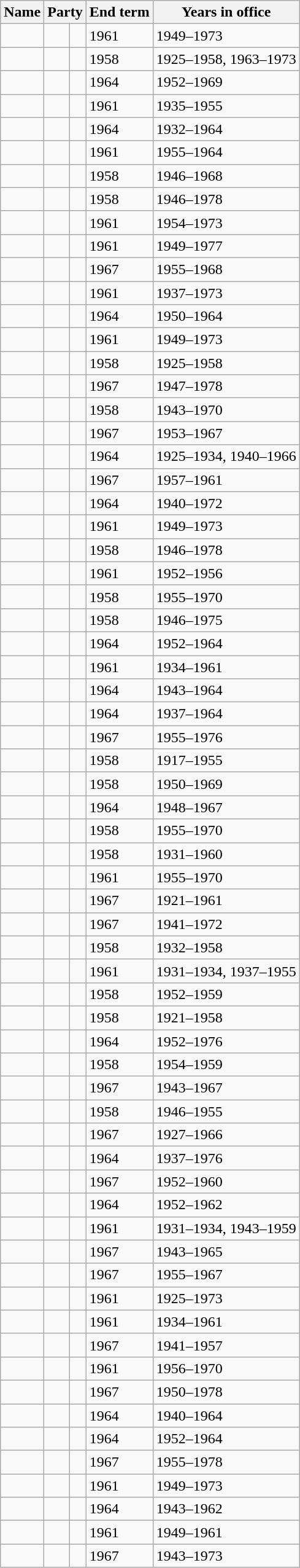<table class="wikitable sortable">
<tr>
<th>Name</th>
<th colspan=2>Party</th>
<th>End term</th>
<th>Years in office</th>
</tr>
<tr>
<td></td>
<td> </td>
<td></td>
<td>1961</td>
<td>1949–1973</td>
</tr>
<tr>
<td></td>
<td> </td>
<td></td>
<td>1958</td>
<td>1925–1958, 1963–1973</td>
</tr>
<tr>
<td></td>
<td> </td>
<td></td>
<td>1964</td>
<td>1952–1969</td>
</tr>
<tr>
<td></td>
<td> </td>
<td></td>
<td>1961</td>
<td>1935–1955</td>
</tr>
<tr>
<td></td>
<td> </td>
<td></td>
<td>1964</td>
<td>1932–1964</td>
</tr>
<tr>
<td></td>
<td> </td>
<td></td>
<td>1961</td>
<td>1955–1964</td>
</tr>
<tr>
<td></td>
<td> </td>
<td></td>
<td>1958</td>
<td>1946–1968</td>
</tr>
<tr>
<td></td>
<td> </td>
<td></td>
<td>1958</td>
<td>1946–1978</td>
</tr>
<tr>
<td></td>
<td> </td>
<td></td>
<td>1961</td>
<td>1954–1973</td>
</tr>
<tr>
<td></td>
<td> </td>
<td></td>
<td>1961</td>
<td>1949–1977</td>
</tr>
<tr>
<td></td>
<td> </td>
<td></td>
<td>1967</td>
<td>1955–1968</td>
</tr>
<tr>
<td></td>
<td> </td>
<td></td>
<td>1961</td>
<td>1937–1973</td>
</tr>
<tr>
<td></td>
<td> </td>
<td></td>
<td>1964</td>
<td>1950–1964</td>
</tr>
<tr>
<td></td>
<td> </td>
<td></td>
<td>1961</td>
<td>1949–1973</td>
</tr>
<tr>
<td></td>
<td> </td>
<td></td>
<td>1958</td>
<td>1925–1958</td>
</tr>
<tr>
<td></td>
<td> </td>
<td></td>
<td>1967</td>
<td>1947–1978</td>
</tr>
<tr>
<td></td>
<td> </td>
<td></td>
<td>1958</td>
<td>1943–1970</td>
</tr>
<tr>
<td></td>
<td> </td>
<td></td>
<td>1967</td>
<td>1953–1967</td>
</tr>
<tr>
<td></td>
<td> </td>
<td></td>
<td>1964</td>
<td>1925–1934, 1940–1966</td>
</tr>
<tr>
<td></td>
<td> </td>
<td></td>
<td>1967</td>
<td>1957–1961</td>
</tr>
<tr>
<td></td>
<td> </td>
<td></td>
<td>1964</td>
<td>1940–1972</td>
</tr>
<tr>
<td></td>
<td> </td>
<td></td>
<td>1961</td>
<td>1949–1973</td>
</tr>
<tr>
<td></td>
<td> </td>
<td></td>
<td>1958</td>
<td>1946–1978</td>
</tr>
<tr>
<td></td>
<td> </td>
<td></td>
<td>1961</td>
<td>1952–1956</td>
</tr>
<tr>
<td></td>
<td> </td>
<td></td>
<td>1958</td>
<td>1955–1970</td>
</tr>
<tr>
<td></td>
<td> </td>
<td></td>
<td>1958</td>
<td>1946–1975</td>
</tr>
<tr>
<td></td>
<td> </td>
<td></td>
<td>1964</td>
<td>1952–1964</td>
</tr>
<tr>
<td></td>
<td> </td>
<td></td>
<td>1961</td>
<td>1934–1961</td>
</tr>
<tr>
<td></td>
<td> </td>
<td></td>
<td>1964</td>
<td>1943–1964</td>
</tr>
<tr>
<td></td>
<td> </td>
<td></td>
<td>1964</td>
<td>1937–1964</td>
</tr>
<tr>
<td></td>
<td> </td>
<td></td>
<td>1967</td>
<td>1955–1976</td>
</tr>
<tr>
<td></td>
<td> </td>
<td></td>
<td>1958</td>
<td>1917–1955</td>
</tr>
<tr>
<td></td>
<td> </td>
<td></td>
<td>1958</td>
<td>1950–1969</td>
</tr>
<tr>
<td></td>
<td> </td>
<td></td>
<td>1964</td>
<td>1948–1967</td>
</tr>
<tr>
<td></td>
<td> </td>
<td></td>
<td>1958</td>
<td>1955–1970</td>
</tr>
<tr>
<td></td>
<td> </td>
<td></td>
<td>1958</td>
<td>1931–1960</td>
</tr>
<tr>
<td></td>
<td> </td>
<td></td>
<td>1961</td>
<td>1955–1970</td>
</tr>
<tr>
<td></td>
<td> </td>
<td></td>
<td>1967</td>
<td>1921–1961</td>
</tr>
<tr>
<td></td>
<td> </td>
<td></td>
<td>1967</td>
<td>1941–1972</td>
</tr>
<tr>
<td></td>
<td> </td>
<td></td>
<td>1958</td>
<td>1932–1958</td>
</tr>
<tr>
<td></td>
<td> </td>
<td></td>
<td>1961</td>
<td>1931–1934, 1937–1955</td>
</tr>
<tr>
<td></td>
<td> </td>
<td></td>
<td>1958</td>
<td>1952–1959</td>
</tr>
<tr>
<td></td>
<td> </td>
<td></td>
<td>1958</td>
<td>1921–1958</td>
</tr>
<tr>
<td></td>
<td> </td>
<td></td>
<td>1964</td>
<td>1952–1976</td>
</tr>
<tr>
<td></td>
<td> </td>
<td></td>
<td>1958</td>
<td>1954–1959</td>
</tr>
<tr>
<td></td>
<td> </td>
<td></td>
<td>1967</td>
<td>1943–1967</td>
</tr>
<tr>
<td></td>
<td> </td>
<td></td>
<td>1958</td>
<td>1946–1955</td>
</tr>
<tr>
<td></td>
<td> </td>
<td></td>
<td>1967</td>
<td>1927–1966</td>
</tr>
<tr>
<td></td>
<td> </td>
<td></td>
<td>1964</td>
<td>1937–1976</td>
</tr>
<tr>
<td></td>
<td> </td>
<td></td>
<td>1967</td>
<td>1952–1960</td>
</tr>
<tr>
<td></td>
<td> </td>
<td></td>
<td>1964</td>
<td>1952–1962</td>
</tr>
<tr>
<td></td>
<td> </td>
<td></td>
<td>1961</td>
<td>1931–1934, 1943–1959</td>
</tr>
<tr>
<td></td>
<td> </td>
<td></td>
<td>1967</td>
<td>1943–1965</td>
</tr>
<tr>
<td></td>
<td> </td>
<td></td>
<td>1967</td>
<td>1955–1967</td>
</tr>
<tr>
<td></td>
<td> </td>
<td></td>
<td>1961</td>
<td>1925–1973</td>
</tr>
<tr>
<td></td>
<td> </td>
<td></td>
<td>1961</td>
<td>1934–1961</td>
</tr>
<tr>
<td></td>
<td> </td>
<td></td>
<td>1967</td>
<td>1941–1957</td>
</tr>
<tr>
<td></td>
<td> </td>
<td></td>
<td>1961</td>
<td>1956–1970</td>
</tr>
<tr>
<td></td>
<td> </td>
<td></td>
<td>1967</td>
<td>1950–1978</td>
</tr>
<tr>
<td></td>
<td> </td>
<td></td>
<td>1964</td>
<td>1940–1964</td>
</tr>
<tr>
<td></td>
<td> </td>
<td></td>
<td>1964</td>
<td>1952–1964</td>
</tr>
<tr>
<td></td>
<td> </td>
<td></td>
<td>1967</td>
<td>1955–1978</td>
</tr>
<tr>
<td></td>
<td> </td>
<td></td>
<td>1961</td>
<td>1949–1973</td>
</tr>
<tr>
<td></td>
<td> </td>
<td></td>
<td>1964</td>
<td>1943–1962</td>
</tr>
<tr>
<td></td>
<td> </td>
<td></td>
<td>1961</td>
<td>1949–1961</td>
</tr>
<tr>
<td></td>
<td> </td>
<td></td>
<td>1967</td>
<td>1943–1973</td>
</tr>
</table>
